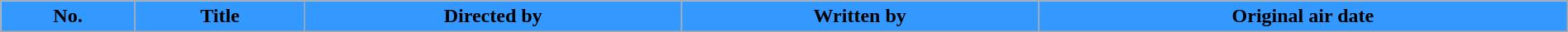<table class="wikitable plainrowheaders" style="width:100%; background:#fff;">
<tr>
<th style="background:#39f;">No.</th>
<th style="background:#39f;">Title</th>
<th style="background:#39f;">Directed by</th>
<th style="background:#39f;">Written by</th>
<th style="background:#39f;">Original air date<br>



</th>
</tr>
</table>
